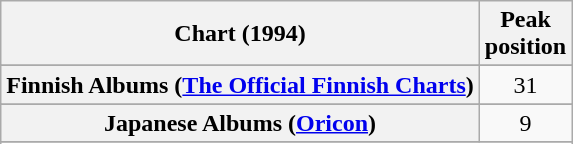<table class="wikitable sortable plainrowheaders">
<tr>
<th>Chart (1994)</th>
<th>Peak<br>position</th>
</tr>
<tr>
</tr>
<tr>
</tr>
<tr>
<th scope="row">Finnish Albums (<a href='#'>The Official Finnish Charts</a>)</th>
<td align="center">31</td>
</tr>
<tr>
</tr>
<tr>
<th scope="row">Japanese Albums (<a href='#'>Oricon</a>)</th>
<td align="center">9</td>
</tr>
<tr>
</tr>
<tr>
</tr>
<tr>
</tr>
<tr>
</tr>
<tr>
</tr>
</table>
